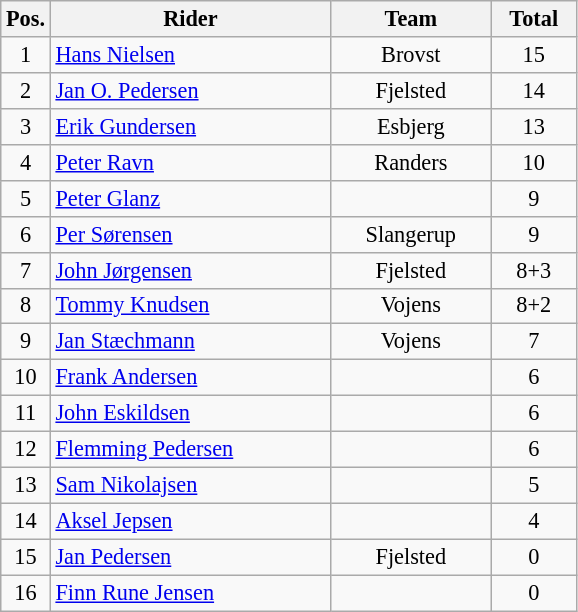<table class=wikitable style="font-size:93%;">
<tr>
<th width=25px>Pos.</th>
<th width=180px>Rider</th>
<th width=100px>Team</th>
<th width=50px>Total</th>
</tr>
<tr align=center>
<td>1</td>
<td align=left><a href='#'>Hans Nielsen</a></td>
<td>Brovst</td>
<td>15</td>
</tr>
<tr align=center>
<td>2</td>
<td align=left><a href='#'>Jan O. Pedersen</a></td>
<td>Fjelsted</td>
<td>14</td>
</tr>
<tr align=center>
<td>3</td>
<td align=left><a href='#'>Erik Gundersen</a></td>
<td>Esbjerg</td>
<td>13</td>
</tr>
<tr align=center>
<td>4</td>
<td align=left><a href='#'>Peter Ravn</a></td>
<td>Randers</td>
<td>10</td>
</tr>
<tr align=center>
<td>5</td>
<td align=left><a href='#'>Peter Glanz</a></td>
<td></td>
<td>9</td>
</tr>
<tr align=center>
<td>6</td>
<td align=left><a href='#'>Per Sørensen</a></td>
<td>Slangerup</td>
<td>9</td>
</tr>
<tr align=center>
<td>7</td>
<td align=left><a href='#'>John Jørgensen</a></td>
<td>Fjelsted</td>
<td>8+3</td>
</tr>
<tr align=center>
<td>8</td>
<td align=left><a href='#'>Tommy Knudsen</a></td>
<td>Vojens</td>
<td>8+2</td>
</tr>
<tr align=center>
<td>9</td>
<td align=left><a href='#'>Jan Stæchmann</a></td>
<td>Vojens</td>
<td>7</td>
</tr>
<tr align=center>
<td>10</td>
<td align=left><a href='#'>Frank Andersen</a></td>
<td></td>
<td>6</td>
</tr>
<tr align=center>
<td>11</td>
<td align=left><a href='#'>John Eskildsen</a></td>
<td></td>
<td>6</td>
</tr>
<tr align=center>
<td>12</td>
<td align=left><a href='#'>Flemming Pedersen</a></td>
<td></td>
<td>6</td>
</tr>
<tr align=center>
<td>13</td>
<td align=left><a href='#'>Sam Nikolajsen</a></td>
<td></td>
<td>5</td>
</tr>
<tr align=center>
<td>14</td>
<td align=left><a href='#'>Aksel Jepsen</a></td>
<td></td>
<td>4</td>
</tr>
<tr align=center>
<td>15</td>
<td align=left><a href='#'>Jan Pedersen</a></td>
<td>Fjelsted</td>
<td>0</td>
</tr>
<tr align=center>
<td>16</td>
<td align=left><a href='#'>Finn Rune Jensen</a></td>
<td></td>
<td>0</td>
</tr>
</table>
